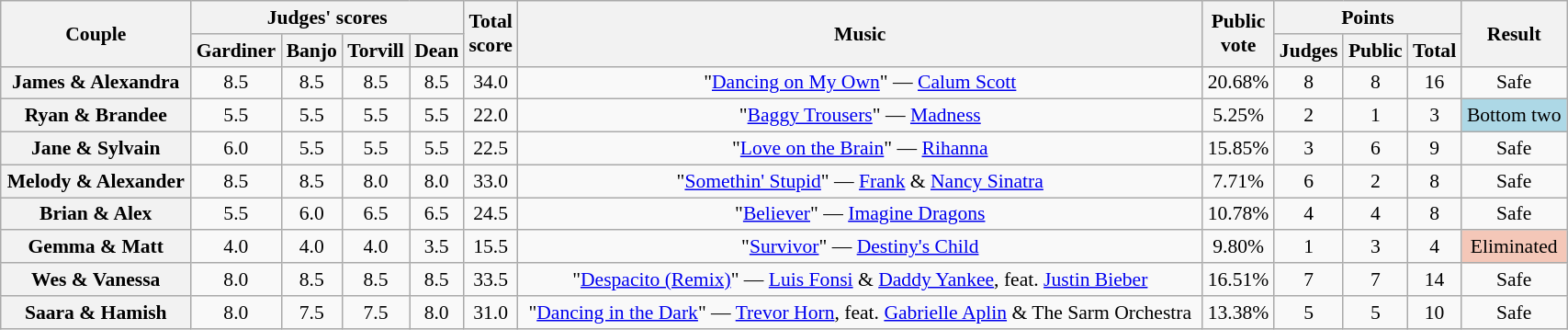<table class="wikitable sortable" style="text-align:center; font-size:90%; width:90%">
<tr>
<th scope="col" rowspan=2>Couple</th>
<th scope="col" colspan=4 class="unsortable">Judges' scores</th>
<th scope="col" rowspan=2>Total<br>score</th>
<th scope="col" rowspan=2 class="unsortable">Music</th>
<th scope="col" rowspan=2>Public<br>vote</th>
<th scope="col" colspan=3 class="unsortable">Points</th>
<th scope="col" rowspan=2 class="unsortable">Result</th>
</tr>
<tr>
<th class="unsortable">Gardiner</th>
<th class="unsortable">Banjo</th>
<th class="unsortable">Torvill</th>
<th class="unsortable">Dean</th>
<th class="unsortable">Judges</th>
<th class="unsortable">Public</th>
<th class="unsortable">Total</th>
</tr>
<tr>
<th scope="row">James & Alexandra</th>
<td>8.5</td>
<td>8.5</td>
<td>8.5</td>
<td>8.5</td>
<td>34.0</td>
<td>"<a href='#'>Dancing on My Own</a>" — <a href='#'>Calum Scott</a></td>
<td>20.68%</td>
<td>8</td>
<td>8</td>
<td>16</td>
<td>Safe</td>
</tr>
<tr>
<th scope="row">Ryan & Brandee</th>
<td>5.5</td>
<td>5.5</td>
<td>5.5</td>
<td>5.5</td>
<td>22.0</td>
<td>"<a href='#'>Baggy Trousers</a>" — <a href='#'>Madness</a></td>
<td>5.25%</td>
<td>2</td>
<td>1</td>
<td>3</td>
<td bgcolor="lightblue">Bottom two</td>
</tr>
<tr>
<th scope="row">Jane & Sylvain</th>
<td>6.0</td>
<td>5.5</td>
<td>5.5</td>
<td>5.5</td>
<td>22.5</td>
<td>"<a href='#'>Love on the Brain</a>" — <a href='#'>Rihanna</a></td>
<td>15.85%</td>
<td>3</td>
<td>6</td>
<td>9</td>
<td>Safe</td>
</tr>
<tr>
<th scope="row">Melody & Alexander</th>
<td>8.5</td>
<td>8.5</td>
<td>8.0</td>
<td>8.0</td>
<td>33.0</td>
<td>"<a href='#'>Somethin' Stupid</a>" — <a href='#'>Frank</a> & <a href='#'>Nancy Sinatra</a></td>
<td>7.71%</td>
<td>6</td>
<td>2</td>
<td>8</td>
<td>Safe</td>
</tr>
<tr>
<th scope="row">Brian & Alex</th>
<td>5.5</td>
<td>6.0</td>
<td>6.5</td>
<td>6.5</td>
<td>24.5</td>
<td>"<a href='#'>Believer</a>" — <a href='#'>Imagine Dragons</a></td>
<td>10.78%</td>
<td>4</td>
<td>4</td>
<td>8</td>
<td>Safe</td>
</tr>
<tr>
<th scope="row">Gemma & Matt</th>
<td>4.0</td>
<td>4.0</td>
<td>4.0</td>
<td>3.5</td>
<td>15.5</td>
<td>"<a href='#'>Survivor</a>" — <a href='#'>Destiny's Child</a></td>
<td>9.80%</td>
<td>1</td>
<td>3</td>
<td>4</td>
<td bgcolor="#f4c7b8">Eliminated</td>
</tr>
<tr>
<th scope="row">Wes & Vanessa</th>
<td>8.0</td>
<td>8.5</td>
<td>8.5</td>
<td>8.5</td>
<td>33.5</td>
<td>"<a href='#'>Despacito (Remix)</a>" — <a href='#'>Luis Fonsi</a> & <a href='#'>Daddy Yankee</a>, feat. <a href='#'>Justin Bieber</a></td>
<td>16.51%</td>
<td>7</td>
<td>7</td>
<td>14</td>
<td>Safe</td>
</tr>
<tr>
<th scope="row">Saara & Hamish</th>
<td>8.0</td>
<td>7.5</td>
<td>7.5</td>
<td>8.0</td>
<td>31.0</td>
<td>"<a href='#'>Dancing in the Dark</a>" — <a href='#'>Trevor Horn</a>, feat. <a href='#'>Gabrielle Aplin</a> & The Sarm Orchestra</td>
<td>13.38%</td>
<td>5</td>
<td>5</td>
<td>10</td>
<td>Safe</td>
</tr>
</table>
